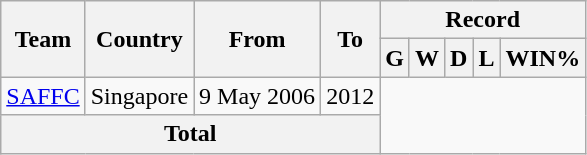<table class="wikitable">
<tr>
<th rowspan=2>Team</th>
<th rowspan=2>Country</th>
<th rowspan=2>From</th>
<th rowspan=2>To</th>
<th colspan=5>Record</th>
</tr>
<tr>
<th>G</th>
<th>W</th>
<th>D</th>
<th>L</th>
<th>WIN%</th>
</tr>
<tr>
<td><a href='#'>SAFFC</a></td>
<td>Singapore</td>
<td>9 May 2006</td>
<td>2012<br></td>
</tr>
<tr>
<th colspan=4>Total<br></th>
</tr>
</table>
